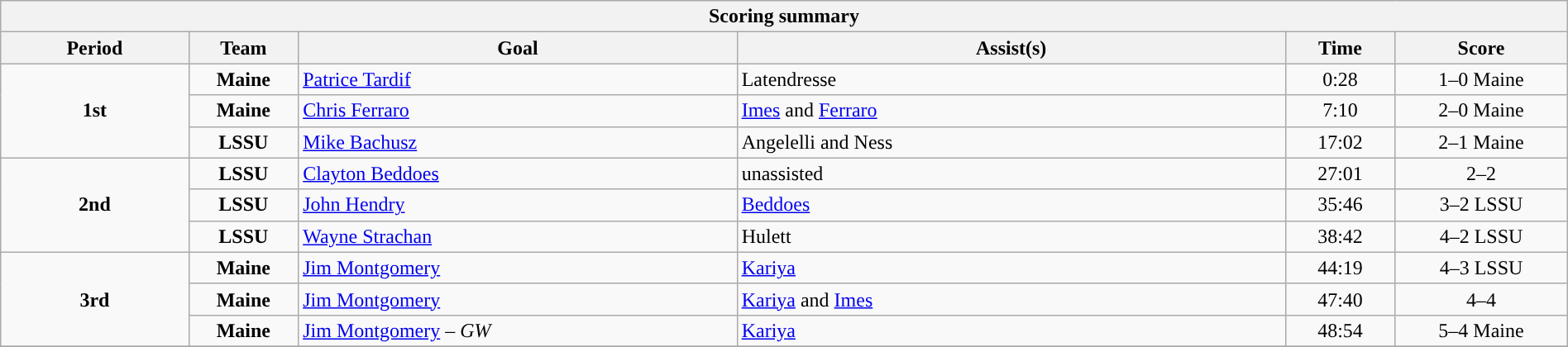<table style="width:100%;" class="wikitable">
<tr>
<th colspan=6>Scoring summary</th>
</tr>
<tr>
<th style="width:12%;">Period</th>
<th style="width:7%;">Team</th>
<th style="width:28%;">Goal</th>
<th style="width:35%;">Assist(s)</th>
<th style="width:7%;">Time</th>
<th style="width:11%;">Score</th>
</tr>
<tr>
<td style="text-align:center;" rowspan="3"><strong>1st</strong></td>
<td align=center><strong>Maine</strong></td>
<td><a href='#'>Patrice Tardif</a></td>
<td>Latendresse</td>
<td align=center>0:28</td>
<td align=center>1–0 Maine</td>
</tr>
<tr>
<td align=center><strong>Maine</strong></td>
<td><a href='#'>Chris Ferraro</a></td>
<td><a href='#'>Imes</a> and <a href='#'>Ferraro</a></td>
<td align=center>7:10</td>
<td align=center>2–0 Maine</td>
</tr>
<tr>
<td align=center><strong>LSSU</strong></td>
<td><a href='#'>Mike Bachusz</a></td>
<td>Angelelli and Ness</td>
<td align=center>17:02</td>
<td align=center>2–1 Maine</td>
</tr>
<tr>
<td style="text-align:center;" rowspan="3"><strong>2nd</strong></td>
<td align=center><strong>LSSU</strong></td>
<td><a href='#'>Clayton Beddoes</a></td>
<td>unassisted</td>
<td align=center>27:01</td>
<td align=center>2–2</td>
</tr>
<tr>
<td align=center><strong>LSSU</strong></td>
<td><a href='#'>John Hendry</a></td>
<td><a href='#'>Beddoes</a></td>
<td align=center>35:46</td>
<td align=center>3–2 LSSU</td>
</tr>
<tr>
<td align=center><strong>LSSU</strong></td>
<td><a href='#'>Wayne Strachan</a></td>
<td>Hulett</td>
<td align=center>38:42</td>
<td align=center>4–2 LSSU</td>
</tr>
<tr>
<td style="text-align:center;" rowspan="3"><strong>3rd</strong></td>
<td align=center><strong>Maine</strong></td>
<td><a href='#'>Jim Montgomery</a></td>
<td><a href='#'>Kariya</a></td>
<td align=center>44:19</td>
<td align=center>4–3 LSSU</td>
</tr>
<tr>
<td align=center><strong>Maine</strong></td>
<td><a href='#'>Jim Montgomery</a></td>
<td><a href='#'>Kariya</a> and <a href='#'>Imes</a></td>
<td align=center>47:40</td>
<td align=center>4–4</td>
</tr>
<tr>
<td align=center><strong>Maine</strong></td>
<td><a href='#'>Jim Montgomery</a> – <em>GW</em></td>
<td><a href='#'>Kariya</a></td>
<td align=center>48:54</td>
<td align=center>5–4 Maine</td>
</tr>
<tr>
</tr>
</table>
